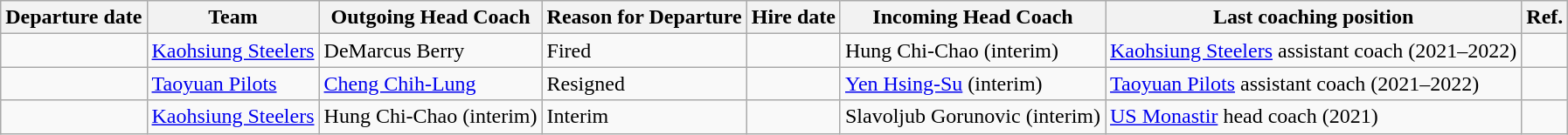<table class="wikitable sortable">
<tr>
<th>Departure date</th>
<th>Team</th>
<th>Outgoing Head Coach</th>
<th>Reason for Departure</th>
<th>Hire date</th>
<th>Incoming Head Coach</th>
<th class="unsortable">Last coaching position</th>
<th class="unsortable">Ref.</th>
</tr>
<tr>
<td align=center></td>
<td><a href='#'>Kaohsiung Steelers</a></td>
<td>DeMarcus Berry</td>
<td>Fired</td>
<td></td>
<td>Hung Chi-Chao (interim)</td>
<td><a href='#'>Kaohsiung Steelers</a> assistant coach (2021–2022)</td>
<td align="center"></td>
</tr>
<tr>
<td align=center></td>
<td><a href='#'>Taoyuan Pilots</a></td>
<td><a href='#'>Cheng Chih-Lung</a></td>
<td>Resigned</td>
<td></td>
<td><a href='#'>Yen Hsing-Su</a> (interim)</td>
<td><a href='#'>Taoyuan Pilots</a> assistant coach (2021–2022)</td>
<td align="center"></td>
</tr>
<tr>
<td align=center></td>
<td><a href='#'>Kaohsiung Steelers</a></td>
<td>Hung Chi-Chao (interim)</td>
<td>Interim</td>
<td></td>
<td>Slavoljub Gorunovic (interim)</td>
<td><a href='#'>US Monastir</a> head coach (2021)</td>
<td align="center"></td>
</tr>
</table>
